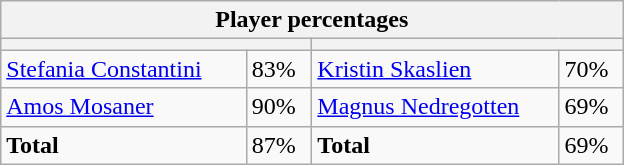<table class="wikitable">
<tr>
<th colspan=4 width=400>Player percentages</th>
</tr>
<tr>
<th colspan=2 width=200 style="white-space:nowrap;"></th>
<th colspan=2 width=200 style="white-space:nowrap;"></th>
</tr>
<tr>
<td><a href='#'>Stefania Constantini</a></td>
<td>83%</td>
<td><a href='#'>Kristin Skaslien</a></td>
<td>70%</td>
</tr>
<tr>
<td><a href='#'>Amos Mosaner</a></td>
<td>90%</td>
<td><a href='#'>Magnus Nedregotten</a></td>
<td>69%</td>
</tr>
<tr>
<td><strong>Total</strong></td>
<td>87%</td>
<td><strong>Total</strong></td>
<td>69%</td>
</tr>
</table>
